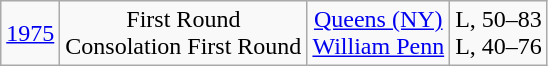<table class="wikitable">
<tr align="center">
<td><a href='#'>1975</a></td>
<td>First Round<br>Consolation First Round</td>
<td><a href='#'>Queens (NY)</a><br><a href='#'>William Penn</a></td>
<td>L, 50–83<br>L, 40–76</td>
</tr>
</table>
